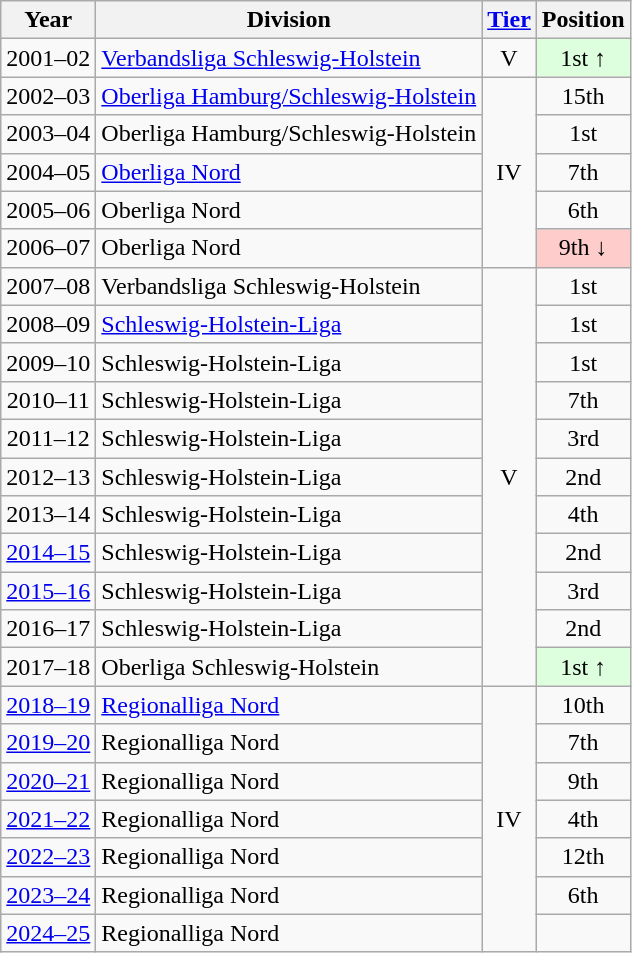<table class="wikitable">
<tr>
<th>Year</th>
<th>Division</th>
<th><a href='#'>Tier</a></th>
<th>Position</th>
</tr>
<tr align="center">
<td>2001–02</td>
<td align="left"><a href='#'>Verbandsliga Schleswig-Holstein</a></td>
<td>V</td>
<td bgcolor="#ddffdd">1st ↑</td>
</tr>
<tr align="center">
<td>2002–03</td>
<td align="left"><a href='#'>Oberliga Hamburg/Schleswig-Holstein</a></td>
<td rowspan=5>IV</td>
<td>15th</td>
</tr>
<tr align="center">
<td>2003–04</td>
<td align="left">Oberliga Hamburg/Schleswig-Holstein</td>
<td>1st</td>
</tr>
<tr align="center">
<td>2004–05</td>
<td align="left"><a href='#'>Oberliga Nord</a></td>
<td>7th</td>
</tr>
<tr align="center">
<td>2005–06</td>
<td align="left">Oberliga Nord</td>
<td>6th</td>
</tr>
<tr align="center">
<td>2006–07</td>
<td align="left">Oberliga Nord</td>
<td bgcolor="#ffcccc">9th ↓</td>
</tr>
<tr align="center">
<td>2007–08</td>
<td align="left">Verbandsliga Schleswig-Holstein</td>
<td rowspan=11>V</td>
<td>1st</td>
</tr>
<tr align="center">
<td>2008–09</td>
<td align="left"><a href='#'>Schleswig-Holstein-Liga</a></td>
<td>1st</td>
</tr>
<tr align="center">
<td>2009–10</td>
<td align="left">Schleswig-Holstein-Liga</td>
<td>1st</td>
</tr>
<tr align="center">
<td>2010–11</td>
<td align="left">Schleswig-Holstein-Liga</td>
<td>7th</td>
</tr>
<tr align="center">
<td>2011–12</td>
<td align="left">Schleswig-Holstein-Liga</td>
<td>3rd</td>
</tr>
<tr align="center">
<td>2012–13</td>
<td align="left">Schleswig-Holstein-Liga</td>
<td>2nd</td>
</tr>
<tr align="center">
<td>2013–14</td>
<td align="left">Schleswig-Holstein-Liga</td>
<td>4th</td>
</tr>
<tr align="center">
<td><a href='#'>2014–15</a></td>
<td align="left">Schleswig-Holstein-Liga</td>
<td>2nd</td>
</tr>
<tr align="center">
<td><a href='#'>2015–16</a></td>
<td align="left">Schleswig-Holstein-Liga</td>
<td>3rd</td>
</tr>
<tr align="center">
<td>2016–17</td>
<td align="left">Schleswig-Holstein-Liga</td>
<td>2nd</td>
</tr>
<tr align="center">
<td>2017–18</td>
<td align="left">Oberliga Schleswig-Holstein</td>
<td bgcolor="#ddffdd">1st ↑</td>
</tr>
<tr align="center">
<td><a href='#'>2018–19</a></td>
<td align="left"><a href='#'>Regionalliga Nord</a></td>
<td rowspan=7>IV</td>
<td>10th</td>
</tr>
<tr align="center">
<td><a href='#'>2019–20</a></td>
<td align="left">Regionalliga Nord</td>
<td>7th</td>
</tr>
<tr align="center">
<td><a href='#'>2020–21</a></td>
<td align="left">Regionalliga Nord</td>
<td>9th</td>
</tr>
<tr align="center">
<td><a href='#'>2021–22</a></td>
<td align="left">Regionalliga Nord</td>
<td>4th</td>
</tr>
<tr align="center">
<td><a href='#'>2022–23</a></td>
<td align="left">Regionalliga Nord</td>
<td>12th</td>
</tr>
<tr align="center">
<td><a href='#'>2023–24</a></td>
<td align="left">Regionalliga Nord</td>
<td>6th</td>
</tr>
<tr align="center">
<td><a href='#'>2024–25</a></td>
<td align="left">Regionalliga Nord</td>
<td></td>
</tr>
</table>
